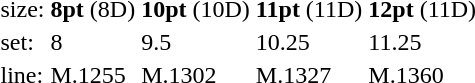<table style="margin-left:40px;">
<tr>
<td>size:</td>
<td><strong>8pt</strong> (8D)</td>
<td><strong>10pt</strong> (10D)</td>
<td><strong>11pt</strong> (11D)</td>
<td><strong>12pt</strong> (11D)</td>
</tr>
<tr>
<td>set:</td>
<td>8</td>
<td>9.5</td>
<td>10.25</td>
<td>11.25</td>
</tr>
<tr>
<td>line:</td>
<td>M.1255</td>
<td>M.1302</td>
<td>M.1327</td>
<td>M.1360</td>
</tr>
</table>
